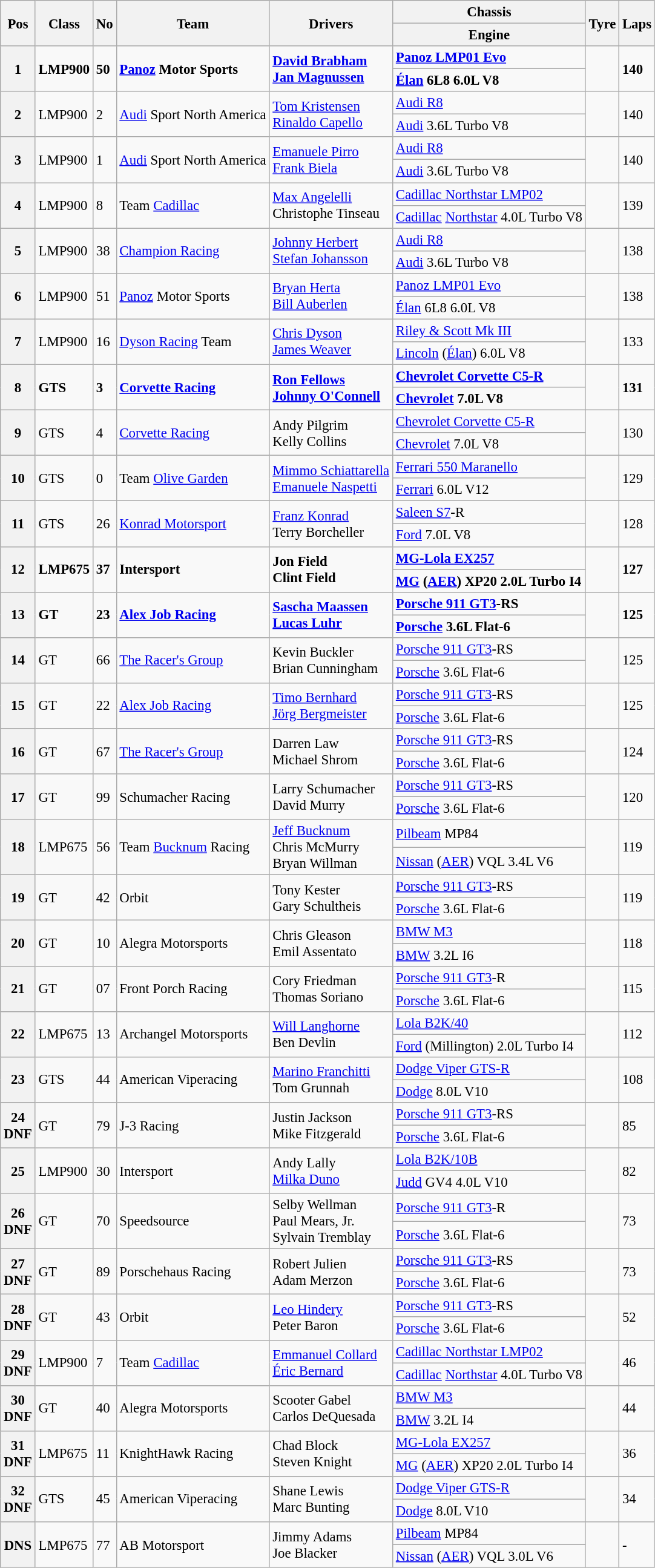<table class="wikitable" style="font-size: 95%;">
<tr>
<th rowspan=2>Pos</th>
<th rowspan=2>Class</th>
<th rowspan=2>No</th>
<th rowspan=2>Team</th>
<th rowspan=2>Drivers</th>
<th>Chassis</th>
<th rowspan=2>Tyre</th>
<th rowspan=2>Laps</th>
</tr>
<tr>
<th>Engine</th>
</tr>
<tr style="font-weight:bold">
<th rowspan=2>1</th>
<td rowspan=2>LMP900</td>
<td rowspan=2>50</td>
<td rowspan=2> <a href='#'>Panoz</a> Motor Sports</td>
<td rowspan=2> <a href='#'>David Brabham</a><br> <a href='#'>Jan Magnussen</a></td>
<td><a href='#'>Panoz LMP01 Evo</a></td>
<td rowspan=2></td>
<td rowspan=2>140</td>
</tr>
<tr style="font-weight:bold">
<td><a href='#'>Élan</a> 6L8 6.0L V8</td>
</tr>
<tr>
<th rowspan=2>2</th>
<td rowspan=2>LMP900</td>
<td rowspan=2>2</td>
<td rowspan=2> <a href='#'>Audi</a> Sport North America</td>
<td rowspan=2> <a href='#'>Tom Kristensen</a><br> <a href='#'>Rinaldo Capello</a></td>
<td><a href='#'>Audi R8</a></td>
<td rowspan=2></td>
<td rowspan=2>140</td>
</tr>
<tr>
<td><a href='#'>Audi</a> 3.6L Turbo V8</td>
</tr>
<tr>
<th rowspan=2>3</th>
<td rowspan=2>LMP900</td>
<td rowspan=2>1</td>
<td rowspan=2> <a href='#'>Audi</a> Sport North America</td>
<td rowspan=2> <a href='#'>Emanuele Pirro</a><br> <a href='#'>Frank Biela</a></td>
<td><a href='#'>Audi R8</a></td>
<td rowspan=2></td>
<td rowspan=2>140</td>
</tr>
<tr>
<td><a href='#'>Audi</a> 3.6L Turbo V8</td>
</tr>
<tr>
<th rowspan=2>4</th>
<td rowspan=2>LMP900</td>
<td rowspan=2>8</td>
<td rowspan=2> Team <a href='#'>Cadillac</a></td>
<td rowspan=2> <a href='#'>Max Angelelli</a><br> Christophe Tinseau</td>
<td><a href='#'>Cadillac Northstar LMP02</a></td>
<td rowspan=2></td>
<td rowspan=2>139</td>
</tr>
<tr>
<td><a href='#'>Cadillac</a> <a href='#'>Northstar</a> 4.0L Turbo V8</td>
</tr>
<tr>
<th rowspan=2>5</th>
<td rowspan=2>LMP900</td>
<td rowspan=2>38</td>
<td rowspan=2> <a href='#'>Champion Racing</a></td>
<td rowspan=2> <a href='#'>Johnny Herbert</a><br> <a href='#'>Stefan Johansson</a></td>
<td><a href='#'>Audi R8</a></td>
<td rowspan=2></td>
<td rowspan=2>138</td>
</tr>
<tr>
<td><a href='#'>Audi</a> 3.6L Turbo V8</td>
</tr>
<tr>
<th rowspan=2>6</th>
<td rowspan=2>LMP900</td>
<td rowspan=2>51</td>
<td rowspan=2> <a href='#'>Panoz</a> Motor Sports</td>
<td rowspan=2> <a href='#'>Bryan Herta</a><br> <a href='#'>Bill Auberlen</a></td>
<td><a href='#'>Panoz LMP01 Evo</a></td>
<td rowspan=2></td>
<td rowspan=2>138</td>
</tr>
<tr>
<td><a href='#'>Élan</a> 6L8 6.0L V8</td>
</tr>
<tr>
<th rowspan=2>7</th>
<td rowspan=2>LMP900</td>
<td rowspan=2>16</td>
<td rowspan=2> <a href='#'>Dyson Racing</a> Team</td>
<td rowspan=2> <a href='#'>Chris Dyson</a><br> <a href='#'>James Weaver</a></td>
<td><a href='#'>Riley & Scott Mk III</a></td>
<td rowspan=2></td>
<td rowspan=2>133</td>
</tr>
<tr>
<td><a href='#'>Lincoln</a> (<a href='#'>Élan</a>) 6.0L V8</td>
</tr>
<tr style="font-weight:bold">
<th rowspan=2>8</th>
<td rowspan=2>GTS</td>
<td rowspan=2>3</td>
<td rowspan=2> <a href='#'>Corvette Racing</a></td>
<td rowspan=2> <a href='#'>Ron Fellows</a><br> <a href='#'>Johnny O'Connell</a></td>
<td><a href='#'>Chevrolet Corvette C5-R</a></td>
<td rowspan=2></td>
<td rowspan=2>131</td>
</tr>
<tr style="font-weight:bold">
<td><a href='#'>Chevrolet</a> 7.0L V8</td>
</tr>
<tr>
<th rowspan=2>9</th>
<td rowspan=2>GTS</td>
<td rowspan=2>4</td>
<td rowspan=2> <a href='#'>Corvette Racing</a></td>
<td rowspan=2> Andy Pilgrim<br> Kelly Collins</td>
<td><a href='#'>Chevrolet Corvette C5-R</a></td>
<td rowspan=2></td>
<td rowspan=2>130</td>
</tr>
<tr>
<td><a href='#'>Chevrolet</a> 7.0L V8</td>
</tr>
<tr>
<th rowspan=2>10</th>
<td rowspan=2>GTS</td>
<td rowspan=2>0</td>
<td rowspan=2> Team <a href='#'>Olive Garden</a></td>
<td rowspan=2> <a href='#'>Mimmo Schiattarella</a><br> <a href='#'>Emanuele Naspetti</a></td>
<td><a href='#'>Ferrari 550 Maranello</a></td>
<td rowspan=2></td>
<td rowspan=2>129</td>
</tr>
<tr>
<td><a href='#'>Ferrari</a> 6.0L V12</td>
</tr>
<tr>
<th rowspan=2>11</th>
<td rowspan=2>GTS</td>
<td rowspan=2>26</td>
<td rowspan=2> <a href='#'>Konrad Motorsport</a></td>
<td rowspan=2> <a href='#'>Franz Konrad</a><br> Terry Borcheller</td>
<td><a href='#'>Saleen S7</a>-R</td>
<td rowspan=2></td>
<td rowspan=2>128</td>
</tr>
<tr>
<td><a href='#'>Ford</a> 7.0L V8</td>
</tr>
<tr style="font-weight:bold">
<th rowspan=2>12</th>
<td rowspan=2>LMP675</td>
<td rowspan=2>37</td>
<td rowspan=2> Intersport</td>
<td rowspan=2> Jon Field<br> Clint Field</td>
<td><a href='#'>MG-Lola EX257</a></td>
<td rowspan=2></td>
<td rowspan=2>127</td>
</tr>
<tr style="font-weight:bold">
<td><a href='#'>MG</a> (<a href='#'>AER</a>) XP20 2.0L Turbo I4</td>
</tr>
<tr style="font-weight:bold">
<th rowspan=2>13</th>
<td rowspan=2>GT</td>
<td rowspan=2>23</td>
<td rowspan=2> <a href='#'>Alex Job Racing</a></td>
<td rowspan=2> <a href='#'>Sascha Maassen</a><br> <a href='#'>Lucas Luhr</a></td>
<td><a href='#'>Porsche 911 GT3</a>-RS</td>
<td rowspan=2></td>
<td rowspan=2>125</td>
</tr>
<tr style="font-weight:bold">
<td><a href='#'>Porsche</a> 3.6L Flat-6</td>
</tr>
<tr>
<th rowspan=2>14</th>
<td rowspan=2>GT</td>
<td rowspan=2>66</td>
<td rowspan=2> <a href='#'>The Racer's Group</a></td>
<td rowspan=2> Kevin Buckler<br> Brian Cunningham</td>
<td><a href='#'>Porsche 911 GT3</a>-RS</td>
<td rowspan=2></td>
<td rowspan=2>125</td>
</tr>
<tr>
<td><a href='#'>Porsche</a> 3.6L Flat-6</td>
</tr>
<tr>
<th rowspan=2>15</th>
<td rowspan=2>GT</td>
<td rowspan=2>22</td>
<td rowspan=2> <a href='#'>Alex Job Racing</a></td>
<td rowspan=2> <a href='#'>Timo Bernhard</a><br> <a href='#'>Jörg Bergmeister</a></td>
<td><a href='#'>Porsche 911 GT3</a>-RS</td>
<td rowspan=2></td>
<td rowspan=2>125</td>
</tr>
<tr>
<td><a href='#'>Porsche</a> 3.6L Flat-6</td>
</tr>
<tr>
<th rowspan=2>16</th>
<td rowspan=2>GT</td>
<td rowspan=2>67</td>
<td rowspan=2> <a href='#'>The Racer's Group</a></td>
<td rowspan=2> Darren Law<br> Michael Shrom</td>
<td><a href='#'>Porsche 911 GT3</a>-RS</td>
<td rowspan=2></td>
<td rowspan=2>124</td>
</tr>
<tr>
<td><a href='#'>Porsche</a> 3.6L Flat-6</td>
</tr>
<tr>
<th rowspan=2>17</th>
<td rowspan=2>GT</td>
<td rowspan=2>99</td>
<td rowspan=2> Schumacher Racing</td>
<td rowspan=2> Larry Schumacher<br> David Murry</td>
<td><a href='#'>Porsche 911 GT3</a>-RS</td>
<td rowspan=2></td>
<td rowspan=2>120</td>
</tr>
<tr>
<td><a href='#'>Porsche</a> 3.6L Flat-6</td>
</tr>
<tr>
<th rowspan=2>18</th>
<td rowspan=2>LMP675</td>
<td rowspan=2>56</td>
<td rowspan=2> Team <a href='#'>Bucknum</a> Racing</td>
<td rowspan=2> <a href='#'>Jeff Bucknum</a><br> Chris McMurry<br> Bryan Willman</td>
<td><a href='#'>Pilbeam</a> MP84</td>
<td rowspan=2></td>
<td rowspan=2>119</td>
</tr>
<tr>
<td><a href='#'>Nissan</a> (<a href='#'>AER</a>) VQL 3.4L V6</td>
</tr>
<tr>
<th rowspan=2>19</th>
<td rowspan=2>GT</td>
<td rowspan=2>42</td>
<td rowspan=2> Orbit</td>
<td rowspan=2> Tony Kester<br> Gary Schultheis</td>
<td><a href='#'>Porsche 911 GT3</a>-RS</td>
<td rowspan=2></td>
<td rowspan=2>119</td>
</tr>
<tr>
<td><a href='#'>Porsche</a> 3.6L Flat-6</td>
</tr>
<tr>
<th rowspan=2>20</th>
<td rowspan=2>GT</td>
<td rowspan=2>10</td>
<td rowspan=2> Alegra Motorsports</td>
<td rowspan=2> Chris Gleason<br> Emil Assentato</td>
<td><a href='#'>BMW M3</a></td>
<td rowspan=2></td>
<td rowspan=2>118</td>
</tr>
<tr>
<td><a href='#'>BMW</a> 3.2L I6</td>
</tr>
<tr>
<th rowspan=2>21</th>
<td rowspan=2>GT</td>
<td rowspan=2>07</td>
<td rowspan=2> Front Porch Racing</td>
<td rowspan=2> Cory Friedman<br> Thomas Soriano</td>
<td><a href='#'>Porsche 911 GT3</a>-R</td>
<td rowspan=2></td>
<td rowspan=2>115</td>
</tr>
<tr>
<td><a href='#'>Porsche</a> 3.6L Flat-6</td>
</tr>
<tr>
<th rowspan=2>22</th>
<td rowspan=2>LMP675</td>
<td rowspan=2>13</td>
<td rowspan=2> Archangel Motorsports</td>
<td rowspan=2> <a href='#'>Will Langhorne</a><br> Ben Devlin</td>
<td><a href='#'>Lola B2K/40</a></td>
<td rowspan=2></td>
<td rowspan=2>112</td>
</tr>
<tr>
<td><a href='#'>Ford</a> (Millington) 2.0L Turbo I4</td>
</tr>
<tr>
<th rowspan=2>23</th>
<td rowspan=2>GTS</td>
<td rowspan=2>44</td>
<td rowspan=2> American Viperacing</td>
<td rowspan=2> <a href='#'>Marino Franchitti</a><br> Tom Grunnah</td>
<td><a href='#'>Dodge Viper GTS-R</a></td>
<td rowspan=2></td>
<td rowspan=2>108</td>
</tr>
<tr>
<td><a href='#'>Dodge</a> 8.0L V10</td>
</tr>
<tr>
<th rowspan=2>24<br>DNF</th>
<td rowspan=2>GT</td>
<td rowspan=2>79</td>
<td rowspan=2> J-3 Racing</td>
<td rowspan=2> Justin Jackson<br> Mike Fitzgerald</td>
<td><a href='#'>Porsche 911 GT3</a>-RS</td>
<td rowspan=2></td>
<td rowspan=2>85</td>
</tr>
<tr>
<td><a href='#'>Porsche</a> 3.6L Flat-6</td>
</tr>
<tr>
<th rowspan=2>25</th>
<td rowspan=2>LMP900</td>
<td rowspan=2>30</td>
<td rowspan=2> Intersport</td>
<td rowspan=2> Andy Lally<br> <a href='#'>Milka Duno</a></td>
<td><a href='#'>Lola B2K/10B</a></td>
<td rowspan=2></td>
<td rowspan=2>82</td>
</tr>
<tr>
<td><a href='#'>Judd</a> GV4 4.0L V10</td>
</tr>
<tr>
<th rowspan=2>26<br>DNF</th>
<td rowspan=2>GT</td>
<td rowspan=2>70</td>
<td rowspan=2> Speedsource</td>
<td rowspan=2> Selby Wellman<br> Paul Mears, Jr.<br> Sylvain Tremblay</td>
<td><a href='#'>Porsche 911 GT3</a>-R</td>
<td rowspan=2></td>
<td rowspan=2>73</td>
</tr>
<tr>
<td><a href='#'>Porsche</a> 3.6L Flat-6</td>
</tr>
<tr>
<th rowspan=2>27<br>DNF</th>
<td rowspan=2>GT</td>
<td rowspan=2>89</td>
<td rowspan=2> Porschehaus Racing</td>
<td rowspan=2> Robert Julien<br> Adam Merzon</td>
<td><a href='#'>Porsche 911 GT3</a>-RS</td>
<td rowspan=2></td>
<td rowspan=2>73</td>
</tr>
<tr>
<td><a href='#'>Porsche</a> 3.6L Flat-6</td>
</tr>
<tr>
<th rowspan=2>28<br>DNF</th>
<td rowspan=2>GT</td>
<td rowspan=2>43</td>
<td rowspan=2> Orbit</td>
<td rowspan=2> <a href='#'>Leo Hindery</a><br> Peter Baron</td>
<td><a href='#'>Porsche 911 GT3</a>-RS</td>
<td rowspan=2></td>
<td rowspan=2>52</td>
</tr>
<tr>
<td><a href='#'>Porsche</a> 3.6L Flat-6</td>
</tr>
<tr>
<th rowspan=2>29<br>DNF</th>
<td rowspan=2>LMP900</td>
<td rowspan=2>7</td>
<td rowspan=2> Team <a href='#'>Cadillac</a></td>
<td rowspan=2> <a href='#'>Emmanuel Collard</a><br> <a href='#'>Éric Bernard</a></td>
<td><a href='#'>Cadillac Northstar LMP02</a></td>
<td rowspan=2></td>
<td rowspan=2>46</td>
</tr>
<tr>
<td><a href='#'>Cadillac</a> <a href='#'>Northstar</a> 4.0L Turbo V8</td>
</tr>
<tr>
<th rowspan=2>30<br>DNF</th>
<td rowspan=2>GT</td>
<td rowspan=2>40</td>
<td rowspan=2> Alegra Motorsports</td>
<td rowspan=2> Scooter Gabel<br> Carlos DeQuesada</td>
<td><a href='#'>BMW M3</a></td>
<td rowspan=2></td>
<td rowspan=2>44</td>
</tr>
<tr>
<td><a href='#'>BMW</a> 3.2L I4</td>
</tr>
<tr>
<th rowspan=2>31<br>DNF</th>
<td rowspan=2>LMP675</td>
<td rowspan=2>11</td>
<td rowspan=2> KnightHawk Racing</td>
<td rowspan=2> Chad Block<br> Steven Knight</td>
<td><a href='#'>MG-Lola EX257</a></td>
<td rowspan=2></td>
<td rowspan=2>36</td>
</tr>
<tr>
<td><a href='#'>MG</a> (<a href='#'>AER</a>) XP20 2.0L Turbo I4</td>
</tr>
<tr>
<th rowspan=2>32<br>DNF</th>
<td rowspan=2>GTS</td>
<td rowspan=2>45</td>
<td rowspan=2> American Viperacing</td>
<td rowspan=2> Shane Lewis<br> Marc Bunting</td>
<td><a href='#'>Dodge Viper GTS-R</a></td>
<td rowspan=2></td>
<td rowspan=2>34</td>
</tr>
<tr>
<td><a href='#'>Dodge</a> 8.0L V10</td>
</tr>
<tr>
<th rowspan=2>DNS</th>
<td rowspan=2>LMP675</td>
<td rowspan=2>77</td>
<td rowspan=2> AB Motorsport</td>
<td rowspan=2> Jimmy Adams<br> Joe Blacker</td>
<td><a href='#'>Pilbeam</a> MP84</td>
<td rowspan=2></td>
<td rowspan=2>-</td>
</tr>
<tr>
<td><a href='#'>Nissan</a> (<a href='#'>AER</a>) VQL 3.0L V6</td>
</tr>
</table>
